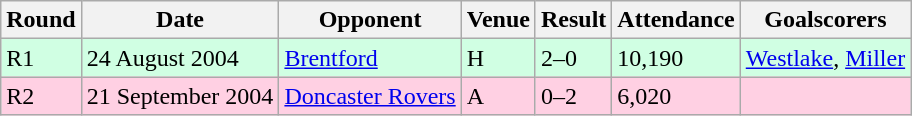<table class="wikitable">
<tr>
<th>Round</th>
<th>Date</th>
<th>Opponent</th>
<th>Venue</th>
<th>Result</th>
<th>Attendance</th>
<th>Goalscorers</th>
</tr>
<tr style="background-color: #d0ffe3;">
<td>R1</td>
<td>24 August 2004</td>
<td><a href='#'>Brentford</a></td>
<td>H</td>
<td>2–0</td>
<td>10,190</td>
<td><a href='#'>Westlake</a>, <a href='#'>Miller</a></td>
</tr>
<tr style="background-color: #ffd0e3;">
<td>R2</td>
<td>21 September 2004</td>
<td><a href='#'>Doncaster Rovers</a></td>
<td>A</td>
<td>0–2</td>
<td>6,020</td>
<td></td>
</tr>
</table>
